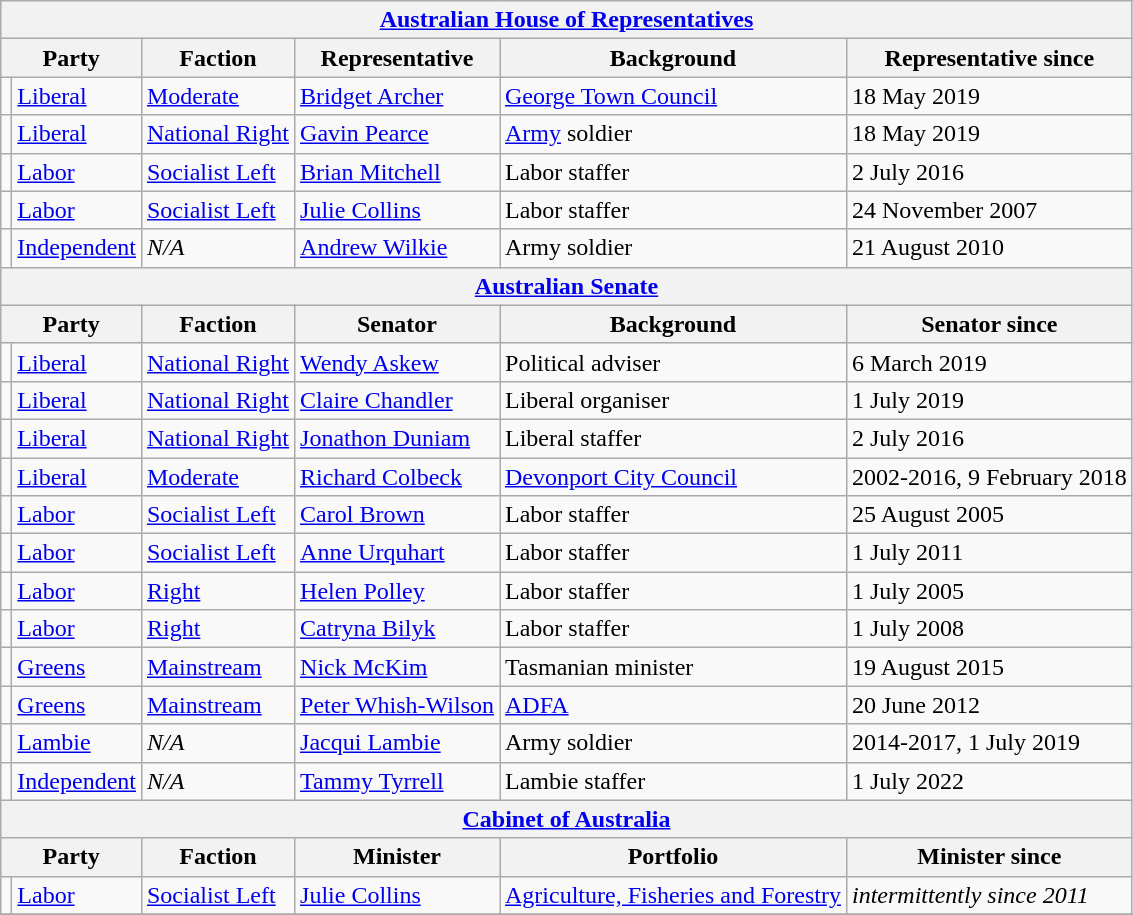<table class="wikitable">
<tr>
<th colspan="6"><a href='#'>Australian House of Representatives</a></th>
</tr>
<tr>
<th colspan="2">Party</th>
<th>Faction</th>
<th>Representative</th>
<th>Background</th>
<th>Representative since</th>
</tr>
<tr>
<td></td>
<td><a href='#'>Liberal</a></td>
<td><a href='#'>Moderate</a></td>
<td><a href='#'>Bridget Archer</a></td>
<td><a href='#'>George Town Council</a></td>
<td>18 May 2019</td>
</tr>
<tr>
<td></td>
<td><a href='#'>Liberal</a></td>
<td><a href='#'>National Right</a></td>
<td><a href='#'>Gavin Pearce</a></td>
<td><a href='#'>Army</a> soldier</td>
<td>18 May 2019</td>
</tr>
<tr>
<td></td>
<td><a href='#'>Labor</a></td>
<td><a href='#'>Socialist Left</a></td>
<td><a href='#'>Brian Mitchell</a></td>
<td>Labor staffer</td>
<td>2 July 2016</td>
</tr>
<tr>
<td></td>
<td><a href='#'>Labor</a></td>
<td><a href='#'>Socialist Left</a></td>
<td><a href='#'>Julie Collins</a></td>
<td>Labor staffer</td>
<td>24 November 2007</td>
</tr>
<tr>
<td></td>
<td><a href='#'>Independent</a></td>
<td><em>N/A</em></td>
<td><a href='#'>Andrew Wilkie</a></td>
<td>Army soldier</td>
<td>21 August 2010</td>
</tr>
<tr>
<th colspan="6"><a href='#'>Australian Senate</a></th>
</tr>
<tr>
<th colspan="2">Party</th>
<th>Faction</th>
<th>Senator</th>
<th>Background</th>
<th>Senator since</th>
</tr>
<tr>
<td></td>
<td><a href='#'>Liberal</a></td>
<td><a href='#'>National Right</a></td>
<td><a href='#'>Wendy Askew</a></td>
<td>Political adviser</td>
<td>6 March 2019</td>
</tr>
<tr>
<td></td>
<td><a href='#'>Liberal</a></td>
<td><a href='#'>National Right</a></td>
<td><a href='#'>Claire Chandler</a></td>
<td>Liberal organiser</td>
<td>1 July 2019</td>
</tr>
<tr>
<td></td>
<td><a href='#'>Liberal</a></td>
<td><a href='#'>National Right</a></td>
<td><a href='#'>Jonathon Duniam</a></td>
<td>Liberal staffer</td>
<td>2 July 2016</td>
</tr>
<tr>
<td></td>
<td><a href='#'>Liberal</a></td>
<td><a href='#'>Moderate</a></td>
<td><a href='#'>Richard Colbeck</a></td>
<td><a href='#'>Devonport City Council</a></td>
<td>2002-2016, 9 February 2018</td>
</tr>
<tr>
<td></td>
<td><a href='#'>Labor</a></td>
<td><a href='#'>Socialist Left</a></td>
<td><a href='#'>Carol Brown</a></td>
<td>Labor staffer</td>
<td>25 August 2005</td>
</tr>
<tr>
<td></td>
<td><a href='#'>Labor</a></td>
<td><a href='#'>Socialist Left</a></td>
<td><a href='#'>Anne Urquhart</a></td>
<td>Labor staffer</td>
<td>1 July 2011</td>
</tr>
<tr>
<td></td>
<td><a href='#'>Labor</a></td>
<td><a href='#'>Right</a></td>
<td><a href='#'>Helen Polley</a></td>
<td>Labor staffer</td>
<td>1 July 2005</td>
</tr>
<tr>
<td></td>
<td><a href='#'>Labor</a></td>
<td><a href='#'>Right</a></td>
<td><a href='#'>Catryna Bilyk</a></td>
<td>Labor staffer</td>
<td>1 July 2008</td>
</tr>
<tr>
<td></td>
<td><a href='#'>Greens</a></td>
<td><a href='#'>Mainstream</a></td>
<td><a href='#'>Nick McKim</a></td>
<td>Tasmanian minister</td>
<td>19 August 2015</td>
</tr>
<tr>
<td></td>
<td><a href='#'>Greens</a></td>
<td><a href='#'>Mainstream</a></td>
<td><a href='#'>Peter Whish-Wilson</a></td>
<td><a href='#'>ADFA</a></td>
<td>20 June 2012</td>
</tr>
<tr>
<td></td>
<td><a href='#'>Lambie</a></td>
<td><em>N/A</em></td>
<td><a href='#'>Jacqui Lambie</a></td>
<td>Army soldier</td>
<td>2014-2017, 1 July 2019</td>
</tr>
<tr>
<td></td>
<td><a href='#'>Independent</a></td>
<td><em>N/A</em></td>
<td><a href='#'>Tammy Tyrrell</a></td>
<td>Lambie staffer</td>
<td>1 July 2022</td>
</tr>
<tr>
<th colspan="6"><a href='#'>Cabinet of Australia</a></th>
</tr>
<tr>
<th colspan="2">Party</th>
<th>Faction</th>
<th>Minister</th>
<th>Portfolio</th>
<th>Minister since</th>
</tr>
<tr>
<td></td>
<td><a href='#'>Labor</a></td>
<td><a href='#'>Socialist Left</a></td>
<td><a href='#'>Julie Collins</a></td>
<td><a href='#'>Agriculture, Fisheries and Forestry</a></td>
<td><em>intermittently since 2011</em></td>
</tr>
<tr>
</tr>
</table>
